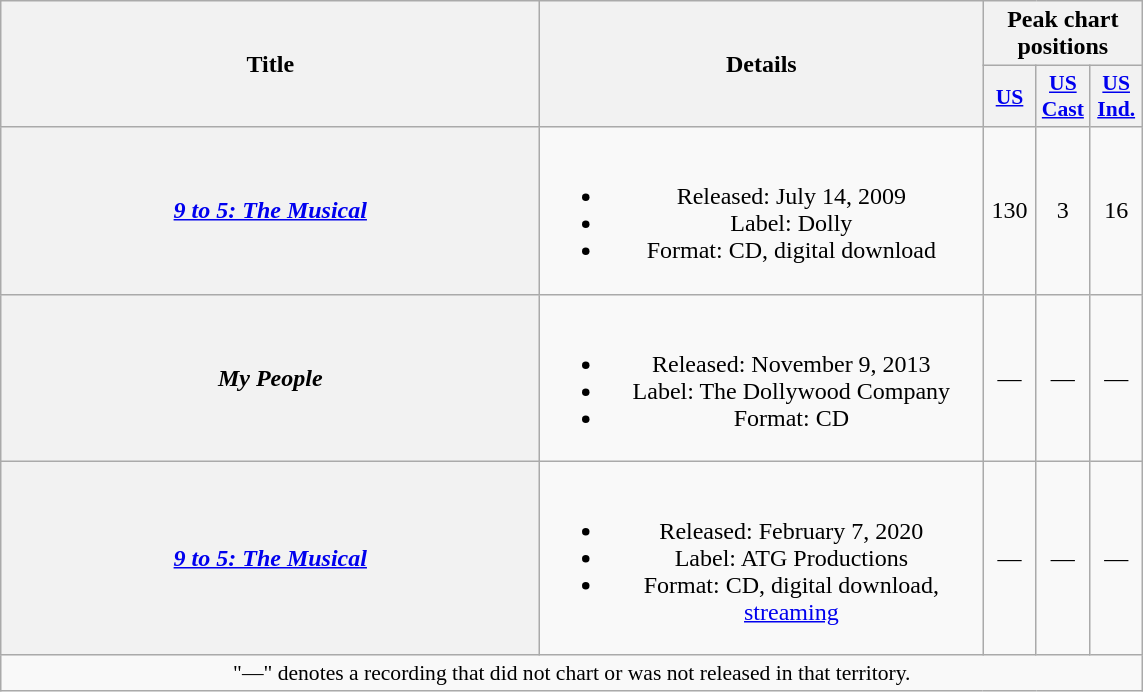<table class="wikitable plainrowheaders" style="text-align:center;">
<tr>
<th style="width:22em;" rowspan = "2">Title</th>
<th style="width:18em;" rowspan = "2">Details</th>
<th colspan = "3">Peak chart positions</th>
</tr>
<tr>
<th scope="col" style="width:2em;font-size:90%;"><a href='#'>US</a><br></th>
<th scope="col" style="width:2em;font-size:90%;"><a href='#'>US<br>Cast</a><br></th>
<th scope="col" style="width:2em;font-size:90%;"><a href='#'>US<br>Ind.</a><br></th>
</tr>
<tr>
<th scope="row"><em><a href='#'>9 to 5: The Musical</a></em><br></th>
<td><br><ul><li>Released: July 14, 2009</li><li>Label: Dolly</li><li>Format: CD, digital download</li></ul></td>
<td>130</td>
<td>3</td>
<td>16</td>
</tr>
<tr>
<th scope="row"><em>My People</em><br></th>
<td><br><ul><li>Released: November 9, 2013</li><li>Label: The Dollywood Company</li><li>Format: CD</li></ul></td>
<td>—</td>
<td>—</td>
<td>—</td>
</tr>
<tr>
<th scope="row"><em><a href='#'>9 to 5: The Musical</a></em><br></th>
<td><br><ul><li>Released: February 7, 2020</li><li>Label: ATG Productions</li><li>Format: CD, digital download, <a href='#'>streaming</a></li></ul></td>
<td>—</td>
<td>—</td>
<td>—</td>
</tr>
<tr>
<td colspan="5" style="font-size:90%">"—" denotes a recording that did not chart or was not released in that territory.</td>
</tr>
</table>
